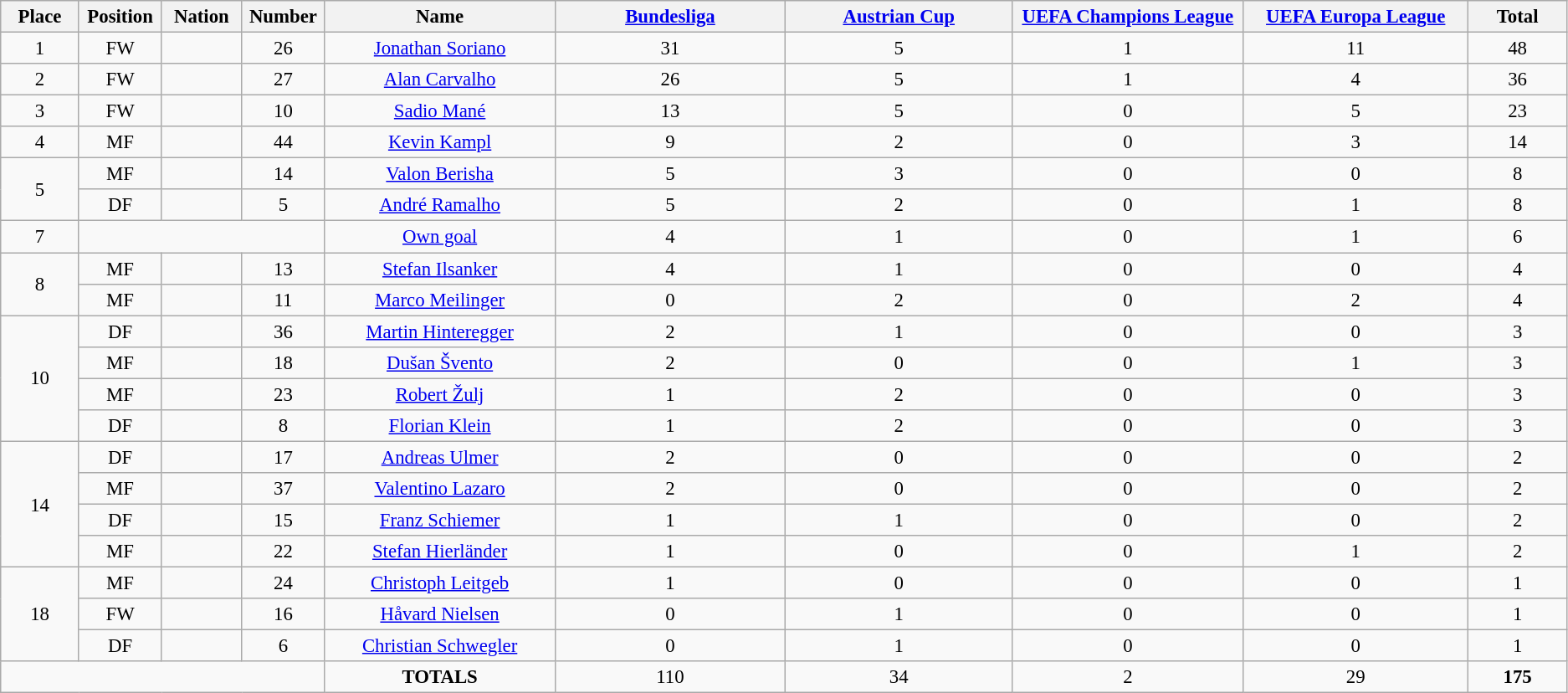<table class="wikitable" style="font-size: 95%; text-align: center;">
<tr>
<th width=60>Place</th>
<th width=60>Position</th>
<th width=60>Nation</th>
<th width=60>Number</th>
<th width=200>Name</th>
<th width=200><a href='#'>Bundesliga</a></th>
<th width=200><a href='#'>Austrian Cup</a></th>
<th width=200><a href='#'>UEFA Champions League</a></th>
<th width=200><a href='#'>UEFA Europa League</a></th>
<th width=80><strong>Total</strong></th>
</tr>
<tr>
<td>1</td>
<td>FW</td>
<td></td>
<td>26</td>
<td><a href='#'>Jonathan Soriano</a></td>
<td>31</td>
<td>5</td>
<td>1</td>
<td>11</td>
<td>48</td>
</tr>
<tr>
<td>2</td>
<td>FW</td>
<td></td>
<td>27</td>
<td><a href='#'>Alan Carvalho</a></td>
<td>26</td>
<td>5</td>
<td>1</td>
<td>4</td>
<td>36</td>
</tr>
<tr>
<td>3</td>
<td>FW</td>
<td></td>
<td>10</td>
<td><a href='#'>Sadio Mané</a></td>
<td>13</td>
<td>5</td>
<td>0</td>
<td>5</td>
<td>23</td>
</tr>
<tr>
<td>4</td>
<td>MF</td>
<td></td>
<td>44</td>
<td><a href='#'>Kevin Kampl</a></td>
<td>9</td>
<td>2</td>
<td>0</td>
<td>3</td>
<td>14</td>
</tr>
<tr>
<td rowspan="2">5</td>
<td>MF</td>
<td></td>
<td>14</td>
<td><a href='#'>Valon Berisha</a></td>
<td>5</td>
<td>3</td>
<td>0</td>
<td>0</td>
<td>8</td>
</tr>
<tr>
<td>DF</td>
<td></td>
<td>5</td>
<td><a href='#'>André Ramalho</a></td>
<td>5</td>
<td>2</td>
<td>0</td>
<td>1</td>
<td>8</td>
</tr>
<tr>
<td>7</td>
<td colspan="3"></td>
<td><a href='#'>Own goal</a></td>
<td>4</td>
<td>1</td>
<td>0</td>
<td>1</td>
<td>6</td>
</tr>
<tr>
<td rowspan="2">8</td>
<td>MF</td>
<td></td>
<td>13</td>
<td><a href='#'>Stefan Ilsanker</a></td>
<td>4</td>
<td>1</td>
<td>0</td>
<td>0</td>
<td>4</td>
</tr>
<tr>
<td>MF</td>
<td></td>
<td>11</td>
<td><a href='#'>Marco Meilinger</a></td>
<td>0</td>
<td>2</td>
<td>0</td>
<td>2</td>
<td>4</td>
</tr>
<tr>
<td rowspan="4">10</td>
<td>DF</td>
<td></td>
<td>36</td>
<td><a href='#'>Martin Hinteregger</a></td>
<td>2</td>
<td>1</td>
<td>0</td>
<td>0</td>
<td>3</td>
</tr>
<tr>
<td>MF</td>
<td></td>
<td>18</td>
<td><a href='#'>Dušan Švento</a></td>
<td>2</td>
<td>0</td>
<td>0</td>
<td>1</td>
<td>3</td>
</tr>
<tr>
<td>MF</td>
<td></td>
<td>23</td>
<td><a href='#'>Robert Žulj</a></td>
<td>1</td>
<td>2</td>
<td>0</td>
<td>0</td>
<td>3</td>
</tr>
<tr>
<td>DF</td>
<td></td>
<td>8</td>
<td><a href='#'>Florian Klein</a></td>
<td>1</td>
<td>2</td>
<td>0</td>
<td>0</td>
<td>3</td>
</tr>
<tr>
<td rowspan="4">14</td>
<td>DF</td>
<td></td>
<td>17</td>
<td><a href='#'>Andreas Ulmer</a></td>
<td>2</td>
<td>0</td>
<td>0</td>
<td>0</td>
<td>2</td>
</tr>
<tr>
<td>MF</td>
<td></td>
<td>37</td>
<td><a href='#'>Valentino Lazaro</a></td>
<td>2</td>
<td>0</td>
<td>0</td>
<td>0</td>
<td>2</td>
</tr>
<tr>
<td>DF</td>
<td></td>
<td>15</td>
<td><a href='#'>Franz Schiemer</a></td>
<td>1</td>
<td>1</td>
<td>0</td>
<td>0</td>
<td>2</td>
</tr>
<tr>
<td>MF</td>
<td></td>
<td>22</td>
<td><a href='#'>Stefan Hierländer</a></td>
<td>1</td>
<td>0</td>
<td>0</td>
<td>1</td>
<td>2</td>
</tr>
<tr>
<td rowspan="3">18</td>
<td>MF</td>
<td></td>
<td>24</td>
<td><a href='#'>Christoph Leitgeb</a></td>
<td>1</td>
<td>0</td>
<td>0</td>
<td>0</td>
<td>1</td>
</tr>
<tr>
<td>FW</td>
<td></td>
<td>16</td>
<td><a href='#'>Håvard Nielsen</a></td>
<td>0</td>
<td>1</td>
<td>0</td>
<td>0</td>
<td>1</td>
</tr>
<tr>
<td>DF</td>
<td></td>
<td>6</td>
<td><a href='#'>Christian Schwegler</a></td>
<td>0</td>
<td>1</td>
<td>0</td>
<td>0</td>
<td>1</td>
</tr>
<tr>
<td colspan="4"></td>
<td><strong>TOTALS</strong></td>
<td>110</td>
<td>34</td>
<td>2</td>
<td>29</td>
<td><strong>175</strong></td>
</tr>
</table>
